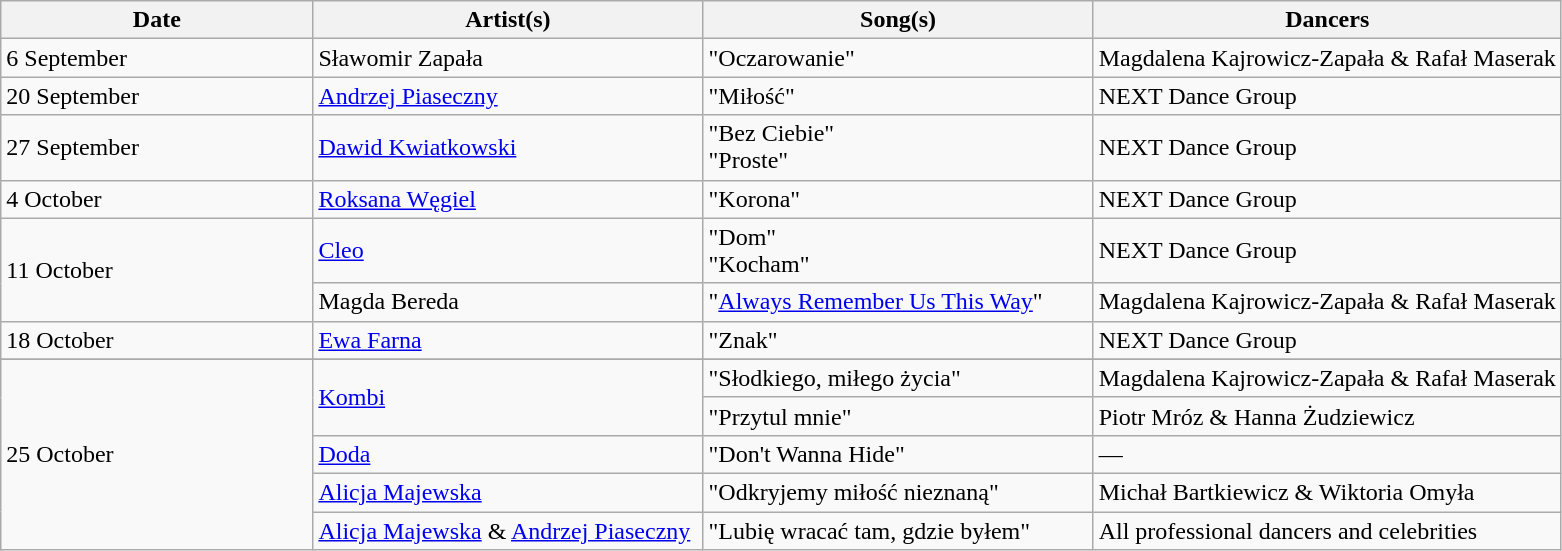<table class="wikitable">
<tr>
<th style="width: 20%">Date</th>
<th style="width: 25%">Artist(s)</th>
<th style="width: 25%">Song(s)</th>
<th>Dancers</th>
</tr>
<tr>
<td rowspan="1">6 September</td>
<td>Sławomir Zapała</td>
<td>"Oczarowanie"</td>
<td>Magdalena Kajrowicz-Zapała & Rafał Maserak</td>
</tr>
<tr>
<td rowspan="1">20 September</td>
<td><a href='#'>Andrzej Piaseczny</a></td>
<td>"Miłość"</td>
<td>NEXT Dance Group</td>
</tr>
<tr>
<td rowspan="1">27 September</td>
<td><a href='#'>Dawid Kwiatkowski</a></td>
<td>"Bez Ciebie"<br>"Proste"</td>
<td>NEXT Dance Group</td>
</tr>
<tr>
<td rowspan="1">4 October</td>
<td><a href='#'>Roksana Węgiel</a></td>
<td>"Korona"</td>
<td>NEXT Dance Group</td>
</tr>
<tr>
<td rowspan="2">11 October</td>
<td><a href='#'>Cleo</a></td>
<td>"Dom"<br>"Kocham"</td>
<td>NEXT Dance Group</td>
</tr>
<tr>
<td>Magda Bereda</td>
<td>"<a href='#'>Always Remember Us This Way</a>"</td>
<td>Magdalena Kajrowicz-Zapała & Rafał Maserak</td>
</tr>
<tr>
<td rowspan="1">18 October</td>
<td><a href='#'>Ewa Farna</a></td>
<td>"Znak"</td>
<td>NEXT Dance Group</td>
</tr>
<tr>
</tr>
<tr>
<td rowspan="5">25 October</td>
<td rowspan="2"><a href='#'>Kombi</a></td>
<td>"Słodkiego, miłego życia"</td>
<td>Magdalena Kajrowicz-Zapała & Rafał Maserak</td>
</tr>
<tr>
<td>"Przytul mnie"</td>
<td>Piotr Mróz & Hanna Żudziewicz</td>
</tr>
<tr>
<td><a href='#'>Doda</a></td>
<td>"Don't Wanna Hide"</td>
<td>—</td>
</tr>
<tr>
<td><a href='#'>Alicja Majewska</a></td>
<td>"Odkryjemy miłość nieznaną"</td>
<td>Michał Bartkiewicz & Wiktoria Omyła</td>
</tr>
<tr>
<td><a href='#'>Alicja Majewska</a> & <a href='#'>Andrzej Piaseczny</a></td>
<td>"Lubię wracać tam, gdzie byłem"</td>
<td>All professional dancers and celebrities</td>
</tr>
</table>
